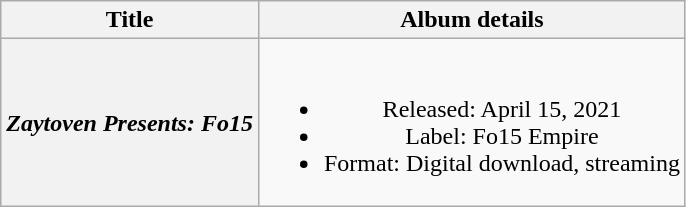<table class="wikitable plainrowheaders" style="text-align:center;">
<tr>
<th>Title</th>
<th>Album details</th>
</tr>
<tr>
<th scope="row"><em>Zaytoven Presents: Fo15</em><br></th>
<td><br><ul><li>Released: April 15, 2021</li><li>Label: Fo15 Empire</li><li>Format: Digital download, streaming</li></ul></td>
</tr>
</table>
